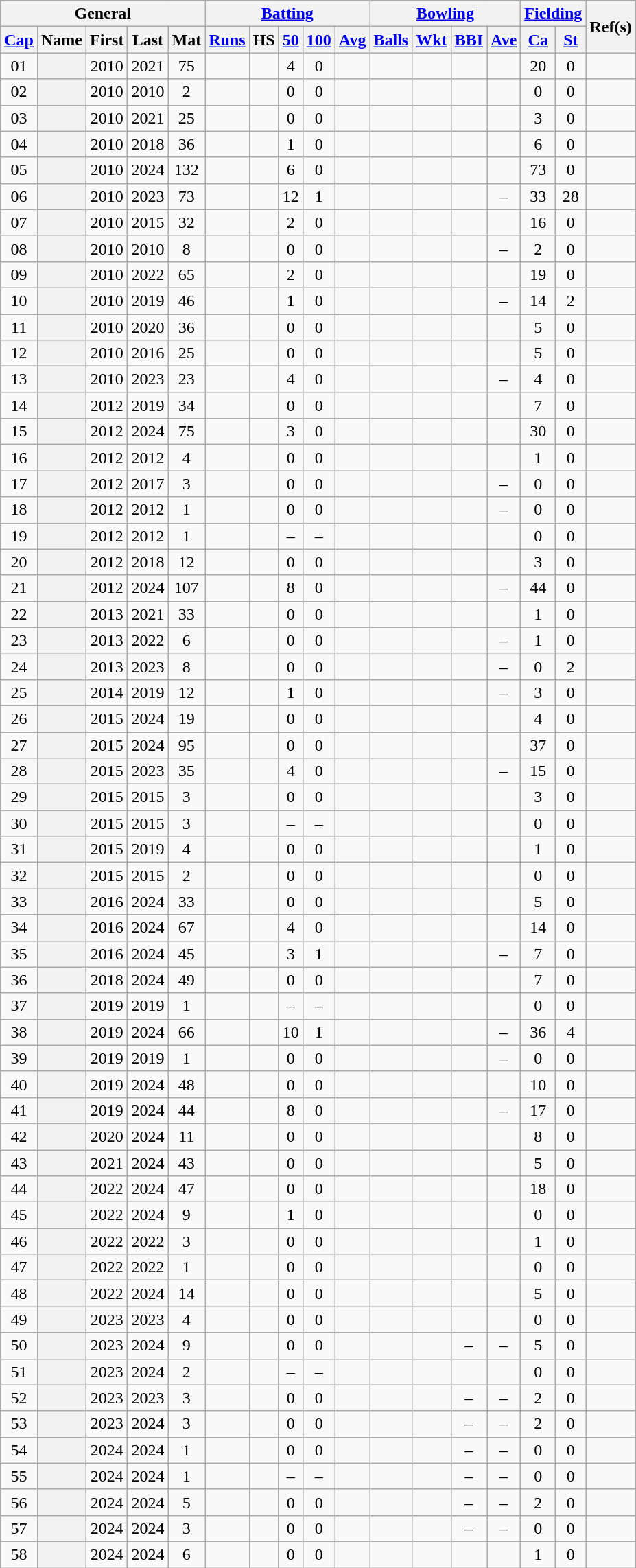<table class="wikitable sortable plainrowheaders">
<tr align="center">
</tr>
<tr class="unsortable">
<th scope="col" colspan=5>General</th>
<th scope="col" colspan=5><a href='#'>Batting</a></th>
<th scope="col" colspan=4><a href='#'>Bowling</a></th>
<th scope="col" colspan=2><a href='#'>Fielding</a></th>
<th scope="col" rowspan=2 class="unsortable">Ref(s)</th>
</tr>
<tr class="unsortable">
<th scope="col"><a href='#'>Cap</a></th>
<th scope="col">Name</th>
<th scope="col">First</th>
<th scope="col">Last</th>
<th scope="col">Mat</th>
<th scope="col"><a href='#'>Runs</a></th>
<th scope="col">HS</th>
<th scope="col"><a href='#'>50</a></th>
<th scope="col"><a href='#'>100</a></th>
<th scope="col"><a href='#'>Avg</a></th>
<th scope="col"><a href='#'>Balls</a></th>
<th scope="col"><a href='#'>Wkt</a></th>
<th scope="col"><a href='#'>BBI</a></th>
<th scope="col"><a href='#'>Ave</a></th>
<th scope="col"><a href='#'>Ca</a></th>
<th scope="col"><a href='#'>St</a></th>
</tr>
<tr align="center">
<td><span>0</span>1</td>
<th scope="row"></th>
<td>2010</td>
<td>2021</td>
<td>75</td>
<td></td>
<td></td>
<td>4</td>
<td>0</td>
<td></td>
<td></td>
<td></td>
<td></td>
<td></td>
<td>20</td>
<td>0</td>
<td></td>
</tr>
<tr align="center">
<td><span>0</span>2</td>
<th scope="row"></th>
<td>2010</td>
<td>2010</td>
<td>2</td>
<td></td>
<td></td>
<td>0</td>
<td>0</td>
<td></td>
<td></td>
<td></td>
<td></td>
<td></td>
<td>0</td>
<td>0</td>
<td></td>
</tr>
<tr align="center">
<td><span>0</span>3</td>
<th scope="row"></th>
<td>2010</td>
<td>2021</td>
<td>25</td>
<td></td>
<td></td>
<td>0</td>
<td>0</td>
<td></td>
<td></td>
<td></td>
<td></td>
<td></td>
<td>3</td>
<td>0</td>
<td></td>
</tr>
<tr align="center">
<td><span>0</span>4</td>
<th scope="row"></th>
<td>2010</td>
<td>2018</td>
<td>36</td>
<td></td>
<td></td>
<td>1</td>
<td>0</td>
<td></td>
<td></td>
<td></td>
<td></td>
<td></td>
<td>6</td>
<td>0</td>
<td></td>
</tr>
<tr align="center">
<td><span>0</span>5</td>
<th scope="row"></th>
<td>2010</td>
<td>2024</td>
<td>132</td>
<td></td>
<td></td>
<td>6</td>
<td>0</td>
<td></td>
<td></td>
<td></td>
<td></td>
<td></td>
<td>73</td>
<td>0</td>
<td></td>
</tr>
<tr align="center">
<td><span>0</span>6</td>
<th scope="row"></th>
<td>2010</td>
<td>2023</td>
<td>73</td>
<td></td>
<td></td>
<td>12</td>
<td>1</td>
<td></td>
<td></td>
<td></td>
<td></td>
<td>–</td>
<td>33</td>
<td>28</td>
<td></td>
</tr>
<tr align="center">
<td><span>0</span>7</td>
<th scope="row"></th>
<td>2010</td>
<td>2015</td>
<td>32</td>
<td></td>
<td></td>
<td>2</td>
<td>0</td>
<td></td>
<td></td>
<td></td>
<td></td>
<td></td>
<td>16</td>
<td>0</td>
<td></td>
</tr>
<tr align="center">
<td><span>0</span>8</td>
<th scope="row"></th>
<td>2010</td>
<td>2010</td>
<td>8</td>
<td></td>
<td></td>
<td>0</td>
<td>0</td>
<td></td>
<td></td>
<td></td>
<td></td>
<td>–</td>
<td>2</td>
<td>0</td>
<td></td>
</tr>
<tr align="center">
<td><span>0</span>9</td>
<th scope="row"></th>
<td>2010</td>
<td>2022</td>
<td>65</td>
<td></td>
<td></td>
<td>2</td>
<td>0</td>
<td></td>
<td></td>
<td></td>
<td></td>
<td></td>
<td>19</td>
<td>0</td>
<td></td>
</tr>
<tr align="center">
<td>10</td>
<th scope="row"></th>
<td>2010</td>
<td>2019</td>
<td>46</td>
<td></td>
<td></td>
<td>1</td>
<td>0</td>
<td></td>
<td></td>
<td></td>
<td></td>
<td>–</td>
<td>14</td>
<td>2</td>
<td></td>
</tr>
<tr align="center">
<td>11</td>
<th scope="row"></th>
<td>2010</td>
<td>2020</td>
<td>36</td>
<td></td>
<td></td>
<td>0</td>
<td>0</td>
<td></td>
<td></td>
<td></td>
<td></td>
<td></td>
<td>5</td>
<td>0</td>
<td></td>
</tr>
<tr align="center">
<td>12</td>
<th scope="row"></th>
<td>2010</td>
<td>2016</td>
<td>25</td>
<td></td>
<td></td>
<td>0</td>
<td>0</td>
<td></td>
<td></td>
<td></td>
<td></td>
<td></td>
<td>5</td>
<td>0</td>
<td></td>
</tr>
<tr align="center">
<td>13</td>
<th scope="row"></th>
<td>2010</td>
<td>2023</td>
<td>23</td>
<td></td>
<td></td>
<td>4</td>
<td>0</td>
<td></td>
<td></td>
<td></td>
<td></td>
<td>–</td>
<td>4</td>
<td>0</td>
<td></td>
</tr>
<tr align="center">
<td>14</td>
<th scope="row"></th>
<td>2012</td>
<td>2019</td>
<td>34</td>
<td></td>
<td></td>
<td>0</td>
<td>0</td>
<td></td>
<td></td>
<td></td>
<td></td>
<td></td>
<td>7</td>
<td>0</td>
<td></td>
</tr>
<tr align="center">
<td>15</td>
<th scope="row"></th>
<td>2012</td>
<td>2024</td>
<td>75</td>
<td></td>
<td></td>
<td>3</td>
<td>0</td>
<td></td>
<td></td>
<td></td>
<td></td>
<td></td>
<td>30</td>
<td>0</td>
<td></td>
</tr>
<tr align="center">
<td>16</td>
<th scope="row"></th>
<td>2012</td>
<td>2012</td>
<td>4</td>
<td></td>
<td></td>
<td>0</td>
<td>0</td>
<td></td>
<td></td>
<td></td>
<td></td>
<td></td>
<td>1</td>
<td>0</td>
<td></td>
</tr>
<tr align="center">
<td>17</td>
<th scope="row"></th>
<td>2012</td>
<td>2017</td>
<td>3</td>
<td></td>
<td></td>
<td>0</td>
<td>0</td>
<td></td>
<td></td>
<td></td>
<td></td>
<td>–</td>
<td>0</td>
<td>0</td>
<td></td>
</tr>
<tr align="center">
<td>18</td>
<th scope="row"></th>
<td>2012</td>
<td>2012</td>
<td>1</td>
<td></td>
<td></td>
<td>0</td>
<td>0</td>
<td></td>
<td></td>
<td></td>
<td></td>
<td>–</td>
<td>0</td>
<td>0</td>
<td></td>
</tr>
<tr align="center">
<td>19</td>
<th scope="row"></th>
<td>2012</td>
<td>2012</td>
<td>1</td>
<td></td>
<td></td>
<td>–</td>
<td>–</td>
<td></td>
<td></td>
<td></td>
<td></td>
<td></td>
<td>0</td>
<td>0</td>
<td></td>
</tr>
<tr align="center">
<td>20</td>
<th scope="row"></th>
<td>2012</td>
<td>2018</td>
<td>12</td>
<td></td>
<td></td>
<td>0</td>
<td>0</td>
<td></td>
<td></td>
<td></td>
<td></td>
<td></td>
<td>3</td>
<td>0</td>
<td></td>
</tr>
<tr align="center">
<td>21</td>
<th scope="row"></th>
<td>2012</td>
<td>2024</td>
<td>107</td>
<td></td>
<td></td>
<td>8</td>
<td>0</td>
<td></td>
<td></td>
<td></td>
<td></td>
<td>–</td>
<td>44</td>
<td>0</td>
<td></td>
</tr>
<tr align="center">
<td>22</td>
<th scope="row"></th>
<td>2013</td>
<td>2021</td>
<td>33</td>
<td></td>
<td></td>
<td>0</td>
<td>0</td>
<td></td>
<td></td>
<td></td>
<td></td>
<td></td>
<td>1</td>
<td>0</td>
<td></td>
</tr>
<tr align="center">
<td>23</td>
<th scope="row"></th>
<td>2013</td>
<td>2022</td>
<td>6</td>
<td></td>
<td></td>
<td>0</td>
<td>0</td>
<td></td>
<td></td>
<td></td>
<td></td>
<td>–</td>
<td>1</td>
<td>0</td>
<td></td>
</tr>
<tr align="center">
<td>24</td>
<th scope="row"></th>
<td>2013</td>
<td>2023</td>
<td>8</td>
<td></td>
<td></td>
<td>0</td>
<td>0</td>
<td></td>
<td></td>
<td></td>
<td></td>
<td>–</td>
<td>0</td>
<td>2</td>
<td></td>
</tr>
<tr align="center">
<td>25</td>
<th scope="row"></th>
<td>2014</td>
<td>2019</td>
<td>12</td>
<td></td>
<td></td>
<td>1</td>
<td>0</td>
<td></td>
<td></td>
<td></td>
<td></td>
<td>–</td>
<td>3</td>
<td>0</td>
<td></td>
</tr>
<tr align="center">
<td>26</td>
<th scope="row"></th>
<td>2015</td>
<td>2024</td>
<td>19</td>
<td></td>
<td></td>
<td>0</td>
<td>0</td>
<td></td>
<td></td>
<td></td>
<td></td>
<td></td>
<td>4</td>
<td>0</td>
<td></td>
</tr>
<tr align="center">
<td>27</td>
<th scope="row"></th>
<td>2015</td>
<td>2024</td>
<td>95</td>
<td></td>
<td></td>
<td>0</td>
<td>0</td>
<td></td>
<td></td>
<td></td>
<td></td>
<td></td>
<td>37</td>
<td>0</td>
<td></td>
</tr>
<tr align="center">
<td>28</td>
<th scope="row"></th>
<td>2015</td>
<td>2023</td>
<td>35</td>
<td></td>
<td></td>
<td>4</td>
<td>0</td>
<td></td>
<td></td>
<td></td>
<td></td>
<td>–</td>
<td>15</td>
<td>0</td>
<td></td>
</tr>
<tr align="center">
<td>29</td>
<th scope="row"></th>
<td>2015</td>
<td>2015</td>
<td>3</td>
<td></td>
<td></td>
<td>0</td>
<td>0</td>
<td></td>
<td></td>
<td></td>
<td></td>
<td></td>
<td>3</td>
<td>0</td>
<td></td>
</tr>
<tr align="center">
<td>30</td>
<th scope="row"></th>
<td>2015</td>
<td>2015</td>
<td>3</td>
<td></td>
<td></td>
<td>–</td>
<td>–</td>
<td></td>
<td></td>
<td></td>
<td></td>
<td></td>
<td>0</td>
<td>0</td>
<td></td>
</tr>
<tr align="center">
<td>31</td>
<th scope="row"></th>
<td>2015</td>
<td>2019</td>
<td>4</td>
<td></td>
<td></td>
<td>0</td>
<td>0</td>
<td></td>
<td></td>
<td></td>
<td></td>
<td></td>
<td>1</td>
<td>0</td>
<td></td>
</tr>
<tr align="center">
<td>32</td>
<th scope="row"></th>
<td>2015</td>
<td>2015</td>
<td>2</td>
<td></td>
<td></td>
<td>0</td>
<td>0</td>
<td></td>
<td></td>
<td></td>
<td></td>
<td></td>
<td>0</td>
<td>0</td>
<td></td>
</tr>
<tr align="center">
<td>33</td>
<th scope="row"></th>
<td>2016</td>
<td>2024</td>
<td>33</td>
<td></td>
<td></td>
<td>0</td>
<td>0</td>
<td></td>
<td></td>
<td></td>
<td></td>
<td></td>
<td>5</td>
<td>0</td>
<td></td>
</tr>
<tr align="center">
<td>34</td>
<th scope="row"></th>
<td>2016</td>
<td>2024</td>
<td>67</td>
<td></td>
<td></td>
<td>4</td>
<td>0</td>
<td></td>
<td></td>
<td></td>
<td></td>
<td></td>
<td>14</td>
<td>0</td>
<td></td>
</tr>
<tr align="center">
<td>35</td>
<th scope="row"></th>
<td>2016</td>
<td>2024</td>
<td>45</td>
<td></td>
<td></td>
<td>3</td>
<td>1</td>
<td></td>
<td></td>
<td></td>
<td></td>
<td>–</td>
<td>7</td>
<td>0</td>
<td></td>
</tr>
<tr align="center">
<td>36</td>
<th scope="row"></th>
<td>2018</td>
<td>2024</td>
<td>49</td>
<td></td>
<td></td>
<td>0</td>
<td>0</td>
<td></td>
<td></td>
<td></td>
<td></td>
<td></td>
<td>7</td>
<td>0</td>
<td></td>
</tr>
<tr align="center">
<td>37</td>
<th scope="row"></th>
<td>2019</td>
<td>2019</td>
<td>1</td>
<td></td>
<td></td>
<td>–</td>
<td>–</td>
<td></td>
<td></td>
<td></td>
<td></td>
<td></td>
<td>0</td>
<td>0</td>
<td></td>
</tr>
<tr align="center">
<td>38</td>
<th scope="row"></th>
<td>2019</td>
<td>2024</td>
<td>66</td>
<td></td>
<td></td>
<td>10</td>
<td>1</td>
<td></td>
<td></td>
<td></td>
<td></td>
<td>–</td>
<td>36</td>
<td>4</td>
<td></td>
</tr>
<tr align="center">
<td>39</td>
<th scope="row"></th>
<td>2019</td>
<td>2019</td>
<td>1</td>
<td></td>
<td></td>
<td>0</td>
<td>0</td>
<td></td>
<td></td>
<td></td>
<td></td>
<td>–</td>
<td>0</td>
<td>0</td>
<td></td>
</tr>
<tr align="center">
<td>40</td>
<th scope="row"></th>
<td>2019</td>
<td>2024</td>
<td>48</td>
<td></td>
<td></td>
<td>0</td>
<td>0</td>
<td></td>
<td></td>
<td></td>
<td></td>
<td></td>
<td>10</td>
<td>0</td>
<td></td>
</tr>
<tr align="center">
<td>41</td>
<th scope="row"></th>
<td>2019</td>
<td>2024</td>
<td>44</td>
<td></td>
<td></td>
<td>8</td>
<td>0</td>
<td></td>
<td></td>
<td></td>
<td></td>
<td>–</td>
<td>17</td>
<td>0</td>
<td></td>
</tr>
<tr align="center">
<td>42</td>
<th scope="row"></th>
<td>2020</td>
<td>2024</td>
<td>11</td>
<td></td>
<td></td>
<td>0</td>
<td>0</td>
<td></td>
<td></td>
<td></td>
<td></td>
<td></td>
<td>8</td>
<td>0</td>
<td></td>
</tr>
<tr align="center">
<td>43</td>
<th scope="row"></th>
<td>2021</td>
<td>2024</td>
<td>43</td>
<td></td>
<td></td>
<td>0</td>
<td>0</td>
<td></td>
<td></td>
<td></td>
<td></td>
<td></td>
<td>5</td>
<td>0</td>
<td></td>
</tr>
<tr align="center">
<td>44</td>
<th scope="row"></th>
<td>2022</td>
<td>2024</td>
<td>47</td>
<td></td>
<td></td>
<td>0</td>
<td>0</td>
<td></td>
<td></td>
<td></td>
<td></td>
<td></td>
<td>18</td>
<td>0</td>
<td></td>
</tr>
<tr align="center">
<td>45</td>
<th scope="row"></th>
<td>2022</td>
<td>2024</td>
<td>9</td>
<td></td>
<td></td>
<td>1</td>
<td>0</td>
<td></td>
<td></td>
<td></td>
<td></td>
<td></td>
<td>0</td>
<td>0</td>
<td></td>
</tr>
<tr align="center">
<td>46</td>
<th scope="row"></th>
<td>2022</td>
<td>2022</td>
<td>3</td>
<td></td>
<td></td>
<td>0</td>
<td>0</td>
<td></td>
<td></td>
<td></td>
<td></td>
<td></td>
<td>1</td>
<td>0</td>
<td></td>
</tr>
<tr align="center">
<td>47</td>
<th scope="row"></th>
<td>2022</td>
<td>2022</td>
<td>1</td>
<td></td>
<td></td>
<td>0</td>
<td>0</td>
<td></td>
<td></td>
<td></td>
<td></td>
<td></td>
<td>0</td>
<td>0</td>
<td></td>
</tr>
<tr align="center">
<td>48</td>
<th scope="row"></th>
<td>2022</td>
<td>2024</td>
<td>14</td>
<td></td>
<td></td>
<td>0</td>
<td>0</td>
<td></td>
<td></td>
<td></td>
<td></td>
<td></td>
<td>5</td>
<td>0</td>
<td></td>
</tr>
<tr align="center">
<td>49</td>
<th scope="row"></th>
<td>2023</td>
<td>2023</td>
<td>4</td>
<td></td>
<td></td>
<td>0</td>
<td>0</td>
<td></td>
<td></td>
<td></td>
<td></td>
<td></td>
<td>0</td>
<td>0</td>
<td></td>
</tr>
<tr align="center">
<td>50</td>
<th scope="row"></th>
<td>2023</td>
<td>2024</td>
<td>9</td>
<td></td>
<td></td>
<td>0</td>
<td>0</td>
<td></td>
<td></td>
<td></td>
<td>–</td>
<td>–</td>
<td>5</td>
<td>0</td>
<td></td>
</tr>
<tr align="center">
<td>51</td>
<th scope="row"></th>
<td>2023</td>
<td>2024</td>
<td>2</td>
<td></td>
<td></td>
<td>–</td>
<td>–</td>
<td></td>
<td></td>
<td></td>
<td></td>
<td></td>
<td>0</td>
<td>0</td>
<td></td>
</tr>
<tr align="center">
<td>52</td>
<th scope="row"></th>
<td>2023</td>
<td>2023</td>
<td>3</td>
<td></td>
<td></td>
<td>0</td>
<td>0</td>
<td></td>
<td></td>
<td></td>
<td>–</td>
<td>–</td>
<td>2</td>
<td>0</td>
<td></td>
</tr>
<tr align="center">
<td>53</td>
<th scope="row"></th>
<td>2023</td>
<td>2024</td>
<td>3</td>
<td></td>
<td></td>
<td>0</td>
<td>0</td>
<td></td>
<td></td>
<td></td>
<td>–</td>
<td>–</td>
<td>2</td>
<td>0</td>
<td></td>
</tr>
<tr align="center">
<td>54</td>
<th scope="row"></th>
<td>2024</td>
<td>2024</td>
<td>1</td>
<td></td>
<td></td>
<td>0</td>
<td>0</td>
<td></td>
<td></td>
<td></td>
<td>–</td>
<td>–</td>
<td>0</td>
<td>0</td>
<td></td>
</tr>
<tr align="center">
<td>55</td>
<th scope="row"></th>
<td>2024</td>
<td>2024</td>
<td>1</td>
<td></td>
<td></td>
<td>–</td>
<td>–</td>
<td></td>
<td></td>
<td></td>
<td>–</td>
<td>–</td>
<td>0</td>
<td>0</td>
<td></td>
</tr>
<tr align="center">
<td>56</td>
<th scope="row"></th>
<td>2024</td>
<td>2024</td>
<td>5</td>
<td></td>
<td></td>
<td>0</td>
<td>0</td>
<td></td>
<td></td>
<td></td>
<td>–</td>
<td>–</td>
<td>2</td>
<td>0</td>
<td></td>
</tr>
<tr align="center">
<td>57</td>
<th scope="row"></th>
<td>2024</td>
<td>2024</td>
<td>3</td>
<td></td>
<td></td>
<td>0</td>
<td>0</td>
<td></td>
<td></td>
<td></td>
<td>–</td>
<td>–</td>
<td>0</td>
<td>0</td>
<td></td>
</tr>
<tr align="center">
<td>58</td>
<th scope="row"></th>
<td>2024</td>
<td>2024</td>
<td>6</td>
<td></td>
<td></td>
<td>0</td>
<td>0</td>
<td></td>
<td></td>
<td></td>
<td></td>
<td></td>
<td>1</td>
<td>0</td>
<td></td>
</tr>
</table>
